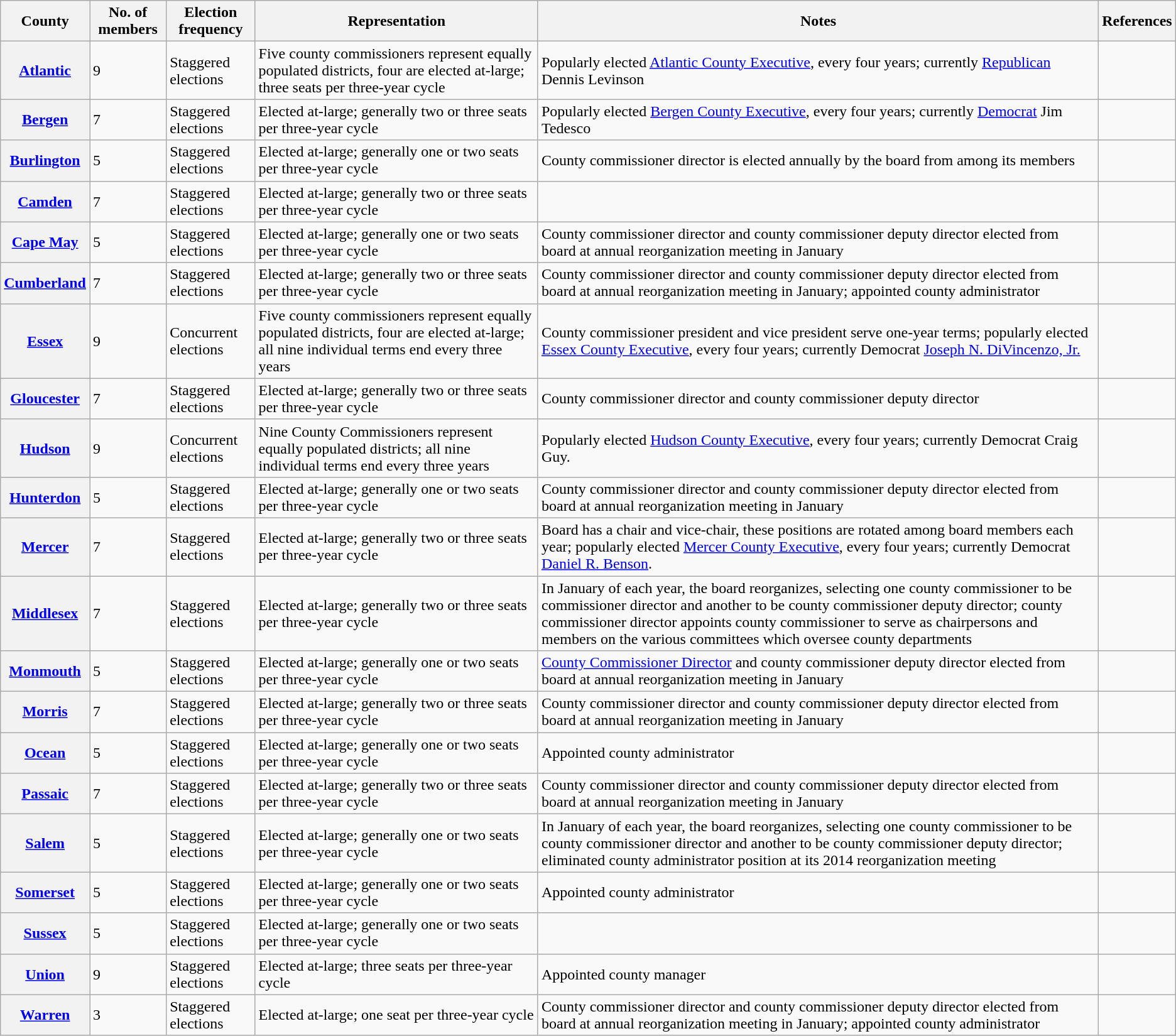<table class="wikitable">
<tr>
<th scope="col">County</th>
<th scope="col">No. of members</th>
<th scope="col">Election frequency</th>
<th scope="col">Representation</th>
<th scope="col">Notes</th>
<th scope="col">References</th>
</tr>
<tr>
<th scope="row"><a href='#'>Atlantic</a></th>
<td>9</td>
<td>Staggered elections</td>
<td>Five county commissioners represent equally populated districts, four are elected at-large; three seats per three-year cycle</td>
<td>Popularly elected <a href='#'>Atlantic County Executive</a>, every four years; currently <a href='#'>Republican</a> Dennis Levinson</td>
<td></td>
</tr>
<tr>
<th scope="row"><a href='#'>Bergen</a></th>
<td>7</td>
<td>Staggered elections</td>
<td>Elected at-large; generally two or three seats per three-year cycle</td>
<td>Popularly elected <a href='#'>Bergen County Executive</a>, every four years; currently <a href='#'>Democrat</a> Jim Tedesco</td>
<td></td>
</tr>
<tr>
<th scope="row"><a href='#'>Burlington</a></th>
<td>5</td>
<td>Staggered elections</td>
<td>Elected at-large; generally one or two seats per three-year cycle</td>
<td>County commissioner director is elected annually by the board from among its members</td>
<td></td>
</tr>
<tr>
<th scope="row"><a href='#'>Camden</a></th>
<td>7</td>
<td>Staggered elections</td>
<td>Elected at-large; generally two or three seats per three-year cycle</td>
<td></td>
<td></td>
</tr>
<tr>
<th scope="row"><a href='#'>Cape May</a></th>
<td>5</td>
<td>Staggered elections</td>
<td>Elected at-large; generally one or two seats per three-year cycle</td>
<td>County commissioner director and county commissioner deputy director elected from board at annual reorganization meeting in January</td>
<td></td>
</tr>
<tr>
<th scope="row"><a href='#'>Cumberland</a></th>
<td>7</td>
<td>Staggered elections</td>
<td>Elected at-large; generally two or three seats per three-year cycle</td>
<td>County commissioner director and county commissioner deputy director elected from board at annual reorganization meeting in January; appointed county administrator</td>
<td></td>
</tr>
<tr>
<th scope="row"><a href='#'>Essex</a></th>
<td>9</td>
<td>Concurrent elections</td>
<td>Five county commissioners represent equally populated districts, four are elected at-large; all nine individual terms end every three years</td>
<td>County commissioner president and vice president serve one-year terms; popularly elected <a href='#'>Essex County Executive</a>, every four years; currently Democrat <a href='#'>Joseph N. DiVincenzo, Jr.</a></td>
<td></td>
</tr>
<tr>
<th scope="row"><a href='#'>Gloucester</a></th>
<td>7</td>
<td>Staggered elections</td>
<td>Elected at-large; generally two or three seats per three-year cycle</td>
<td>County commissioner director and county commissioner deputy director</td>
<td></td>
</tr>
<tr>
<th scope="row"><a href='#'>Hudson</a></th>
<td>9</td>
<td>Concurrent elections</td>
<td>Nine County Commissioners represent equally populated districts; all nine individual terms end every three years</td>
<td>Popularly elected <a href='#'>Hudson County Executive</a>, every four years; currently Democrat Craig Guy.</td>
<td></td>
</tr>
<tr>
<th scope="row"><a href='#'>Hunterdon</a></th>
<td>5</td>
<td>Staggered elections</td>
<td>Elected at-large; generally one or two seats per three-year cycle</td>
<td>County commissioner director and county commissioner deputy director elected from board at annual reorganization meeting in January</td>
<td></td>
</tr>
<tr>
<th scope="row"><a href='#'>Mercer</a></th>
<td>7</td>
<td>Staggered elections</td>
<td>Elected at-large; generally two or three seats per three-year cycle</td>
<td>Board has a chair and vice-chair, these positions are rotated among board members each year; popularly elected <a href='#'>Mercer County Executive</a>, every four years; currently Democrat <a href='#'>Daniel R. Benson</a>.</td>
<td></td>
</tr>
<tr>
<th scope="row"><a href='#'>Middlesex</a></th>
<td>7</td>
<td>Staggered elections</td>
<td>Elected at-large; generally two or three seats per three-year cycle</td>
<td>In January of each year, the board reorganizes, selecting one county commissioner to be commissioner director and another to be county commissioner deputy director; county commissioner director appoints county commissioner to serve as chairpersons and members on the various committees which oversee county departments</td>
<td></td>
</tr>
<tr>
<th scope="row"><a href='#'>Monmouth</a></th>
<td>5</td>
<td>Staggered elections</td>
<td>Elected at-large; generally one or two seats per three-year cycle</td>
<td><a href='#'>County Commissioner Director</a> and county commissioner deputy director elected from board at annual reorganization meeting in January</td>
<td></td>
</tr>
<tr>
<th scope="row"><a href='#'>Morris</a></th>
<td>7</td>
<td>Staggered elections</td>
<td>Elected at-large; generally two or three seats per three-year cycle</td>
<td>County commissioner director and county commissioner deputy director elected from board at annual reorganization meeting in January</td>
<td></td>
</tr>
<tr>
<th scope="row"><a href='#'>Ocean</a></th>
<td>5</td>
<td>Staggered elections</td>
<td>Elected at-large; generally one or two seats per three-year cycle</td>
<td>Appointed county administrator</td>
<td></td>
</tr>
<tr>
<th scope="row"><a href='#'>Passaic</a></th>
<td>7</td>
<td>Staggered elections</td>
<td>Elected at-large; generally two or three seats per three-year cycle</td>
<td>County commissioner director and county commissioner deputy director elected from board at annual reorganization meeting in January</td>
<td></td>
</tr>
<tr>
<th scope="row"><a href='#'>Salem</a></th>
<td>5</td>
<td>Staggered elections</td>
<td>Elected at-large; generally one or two seats per three-year cycle</td>
<td>In January of each year, the board reorganizes, selecting one county commissioner to be county commissioner director and another to be county commissioner deputy director; eliminated county administrator position at its 2014 reorganization meeting</td>
</tr>
<tr>
<th scope="row"><a href='#'>Somerset</a></th>
<td>5</td>
<td>Staggered elections</td>
<td>Elected at-large; generally one or two seats per three-year cycle</td>
<td>Appointed county administrator</td>
<td></td>
</tr>
<tr>
<th scope="row"><a href='#'>Sussex</a></th>
<td>5</td>
<td>Staggered elections</td>
<td>Elected at-large; generally one or two seats per three-year cycle</td>
<td></td>
<td></td>
</tr>
<tr>
<th scope="row"><a href='#'>Union</a></th>
<td>9</td>
<td>Staggered elections</td>
<td>Elected at-large; three seats per three-year cycle</td>
<td>Appointed county manager</td>
<td></td>
</tr>
<tr>
<th scope="row"><a href='#'>Warren</a></th>
<td>3</td>
<td>Staggered elections</td>
<td>Elected at-large; one seat per three-year cycle</td>
<td>County commissioner director and county commissioner deputy director elected from board at annual reorganization meeting in January; appointed county administrator</td>
<td></td>
</tr>
</table>
